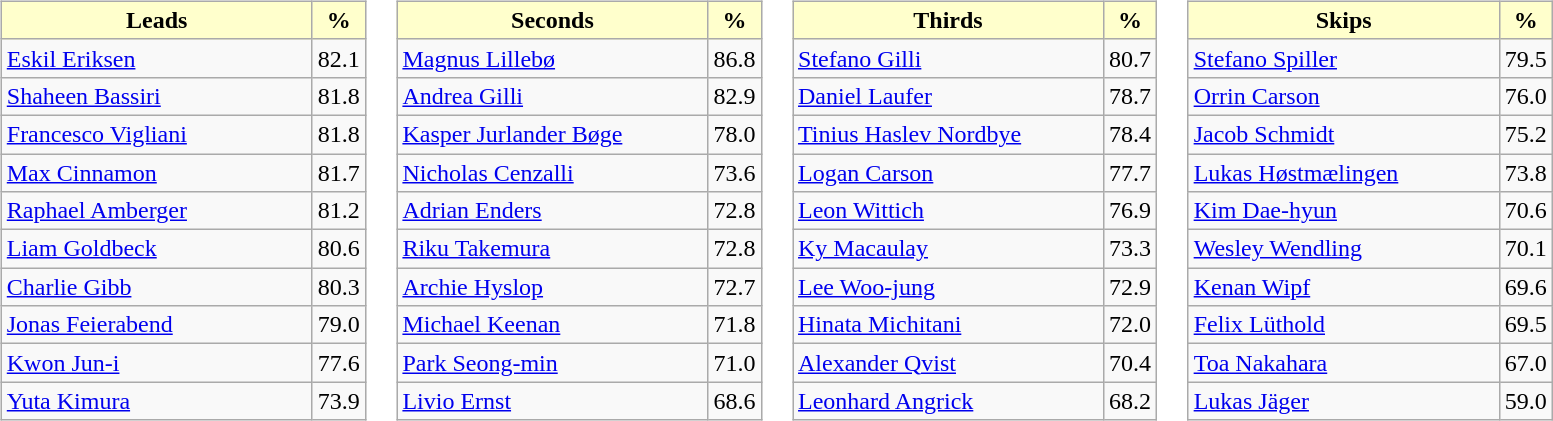<table>
<tr>
<td valign=top><br><table class="wikitable">
<tr>
<th style="background:#ffc; width:200px;">Leads</th>
<th style="background:#ffc;">%</th>
</tr>
<tr>
<td> <a href='#'>Eskil Eriksen</a></td>
<td>82.1</td>
</tr>
<tr>
<td> <a href='#'>Shaheen Bassiri</a></td>
<td>81.8</td>
</tr>
<tr>
<td> <a href='#'>Francesco Vigliani</a></td>
<td>81.8</td>
</tr>
<tr>
<td> <a href='#'>Max Cinnamon</a></td>
<td>81.7</td>
</tr>
<tr>
<td> <a href='#'>Raphael Amberger</a></td>
<td>81.2</td>
</tr>
<tr>
<td> <a href='#'>Liam Goldbeck</a></td>
<td>80.6</td>
</tr>
<tr>
<td> <a href='#'>Charlie Gibb</a></td>
<td>80.3</td>
</tr>
<tr>
<td> <a href='#'>Jonas Feierabend</a></td>
<td>79.0</td>
</tr>
<tr>
<td> <a href='#'>Kwon Jun-i</a></td>
<td>77.6</td>
</tr>
<tr>
<td> <a href='#'>Yuta Kimura</a></td>
<td>73.9</td>
</tr>
</table>
</td>
<td valign=top><br><table class="wikitable">
<tr>
<th style="background:#ffc; width:200px;">Seconds</th>
<th style="background:#ffc;">%</th>
</tr>
<tr>
<td> <a href='#'>Magnus Lillebø</a></td>
<td>86.8</td>
</tr>
<tr>
<td> <a href='#'>Andrea Gilli</a></td>
<td>82.9</td>
</tr>
<tr>
<td> <a href='#'>Kasper Jurlander Bøge</a></td>
<td>78.0</td>
</tr>
<tr>
<td> <a href='#'>Nicholas Cenzalli</a></td>
<td>73.6</td>
</tr>
<tr>
<td> <a href='#'>Adrian Enders</a></td>
<td>72.8</td>
</tr>
<tr>
<td> <a href='#'>Riku Takemura</a></td>
<td>72.8</td>
</tr>
<tr>
<td> <a href='#'>Archie Hyslop</a></td>
<td>72.7</td>
</tr>
<tr>
<td> <a href='#'>Michael Keenan</a></td>
<td>71.8</td>
</tr>
<tr>
<td> <a href='#'>Park Seong-min</a></td>
<td>71.0</td>
</tr>
<tr>
<td> <a href='#'>Livio Ernst</a></td>
<td>68.6</td>
</tr>
</table>
</td>
<td valign=top><br><table class="wikitable">
<tr>
<th style="background:#ffc; width:200px;">Thirds</th>
<th style="background:#ffc;">%</th>
</tr>
<tr>
<td> <a href='#'>Stefano Gilli</a></td>
<td>80.7</td>
</tr>
<tr>
<td> <a href='#'>Daniel Laufer</a></td>
<td>78.7</td>
</tr>
<tr>
<td> <a href='#'>Tinius Haslev Nordbye</a></td>
<td>78.4</td>
</tr>
<tr>
<td> <a href='#'>Logan Carson</a></td>
<td>77.7</td>
</tr>
<tr>
<td> <a href='#'>Leon Wittich</a></td>
<td>76.9</td>
</tr>
<tr>
<td> <a href='#'>Ky Macaulay</a></td>
<td>73.3</td>
</tr>
<tr>
<td> <a href='#'>Lee Woo-jung</a></td>
<td>72.9</td>
</tr>
<tr>
<td> <a href='#'>Hinata Michitani</a></td>
<td>72.0</td>
</tr>
<tr>
<td> <a href='#'>Alexander Qvist</a></td>
<td>70.4</td>
</tr>
<tr>
<td> <a href='#'>Leonhard Angrick</a></td>
<td>68.2</td>
</tr>
</table>
</td>
<td valign=top><br><table class="wikitable">
<tr>
<th style="background:#ffc; width:200px;">Skips</th>
<th style="background:#ffc;">%</th>
</tr>
<tr>
<td> <a href='#'>Stefano Spiller</a></td>
<td>79.5</td>
</tr>
<tr>
<td> <a href='#'>Orrin Carson</a></td>
<td>76.0</td>
</tr>
<tr>
<td> <a href='#'>Jacob Schmidt</a></td>
<td>75.2</td>
</tr>
<tr>
<td> <a href='#'>Lukas Høstmælingen</a></td>
<td>73.8</td>
</tr>
<tr>
<td> <a href='#'>Kim Dae-hyun</a></td>
<td>70.6</td>
</tr>
<tr>
<td> <a href='#'>Wesley Wendling</a></td>
<td>70.1</td>
</tr>
<tr>
<td> <a href='#'>Kenan Wipf</a></td>
<td>69.6</td>
</tr>
<tr>
<td> <a href='#'>Felix Lüthold</a></td>
<td>69.5</td>
</tr>
<tr>
<td> <a href='#'>Toa Nakahara</a></td>
<td>67.0</td>
</tr>
<tr>
<td> <a href='#'>Lukas Jäger</a></td>
<td>59.0</td>
</tr>
</table>
</td>
</tr>
</table>
